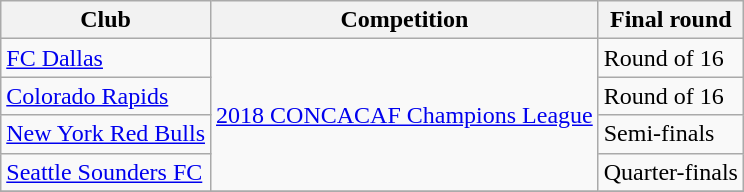<table class="wikitable">
<tr>
<th>Club</th>
<th>Competition</th>
<th>Final round</th>
</tr>
<tr>
<td><a href='#'>FC Dallas</a></td>
<td rowspan=4><a href='#'>2018 CONCACAF Champions League</a></td>
<td>Round of 16</td>
</tr>
<tr>
<td><a href='#'>Colorado Rapids</a></td>
<td>Round of 16</td>
</tr>
<tr>
<td><a href='#'>New York Red Bulls</a></td>
<td>Semi-finals</td>
</tr>
<tr>
<td><a href='#'>Seattle Sounders FC</a></td>
<td>Quarter-finals</td>
</tr>
<tr>
</tr>
</table>
